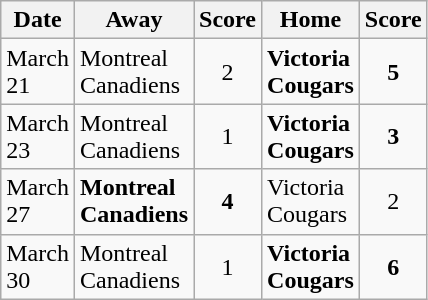<table class="wikitable">
<tr>
<th width="6em">Date</th>
<th width="8em">Away</th>
<th width="6em">Score</th>
<th width="8em">Home</th>
<th width="6em">Score</th>
</tr>
<tr>
<td>March 21</td>
<td>Montreal Canadiens</td>
<td align="center">2</td>
<td><strong>Victoria Cougars</strong></td>
<td align="center"><strong>5</strong></td>
</tr>
<tr>
<td>March 23</td>
<td>Montreal Canadiens</td>
<td align="center">1</td>
<td><strong>Victoria Cougars</strong></td>
<td align="center"><strong>3</strong></td>
</tr>
<tr>
<td>March 27</td>
<td><strong>Montreal Canadiens</strong></td>
<td align="center"><strong>4</strong></td>
<td>Victoria Cougars</td>
<td align="center">2</td>
</tr>
<tr>
<td>March 30</td>
<td>Montreal Canadiens</td>
<td align="center">1</td>
<td><strong>Victoria Cougars</strong></td>
<td align="center"><strong>6</strong></td>
</tr>
</table>
